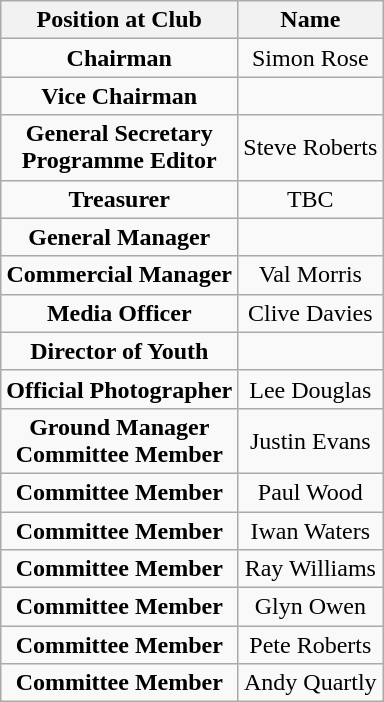<table class="wikitable" style="text-align: center">
<tr>
<th>Position at Club</th>
<th>Name</th>
</tr>
<tr>
<td><strong>Chairman</strong></td>
<td>Simon Rose</td>
</tr>
<tr>
<td><strong>Vice Chairman</strong></td>
<td></td>
</tr>
<tr>
<td><strong>General Secretary <br> Programme Editor</strong></td>
<td>Steve Roberts</td>
</tr>
<tr>
<td><strong>Treasurer</strong></td>
<td>TBC</td>
</tr>
<tr>
<td><strong>General Manager</strong></td>
<td></td>
</tr>
<tr>
<td><strong>Commercial Manager</strong></td>
<td>Val Morris</td>
</tr>
<tr>
<td><strong>Media Officer</strong></td>
<td>Clive Davies</td>
</tr>
<tr>
<td><strong>Director of Youth</strong></td>
<td></td>
</tr>
<tr>
<td><strong>Official Photographer</strong></td>
<td>Lee Douglas</td>
</tr>
<tr>
<td><strong>Ground Manager <br> Committee Member</strong></td>
<td>Justin Evans</td>
</tr>
<tr>
<td><strong>Committee Member</strong></td>
<td>Paul Wood</td>
</tr>
<tr>
<td><strong>Committee Member</strong></td>
<td>Iwan Waters</td>
</tr>
<tr>
<td><strong>Committee Member</strong></td>
<td>Ray Williams</td>
</tr>
<tr>
<td><strong>Committee Member</strong></td>
<td>Glyn Owen</td>
</tr>
<tr>
<td><strong>Committee Member</strong></td>
<td>Pete Roberts</td>
</tr>
<tr>
<td><strong>Committee Member</strong></td>
<td>Andy Quartly</td>
</tr>
</table>
